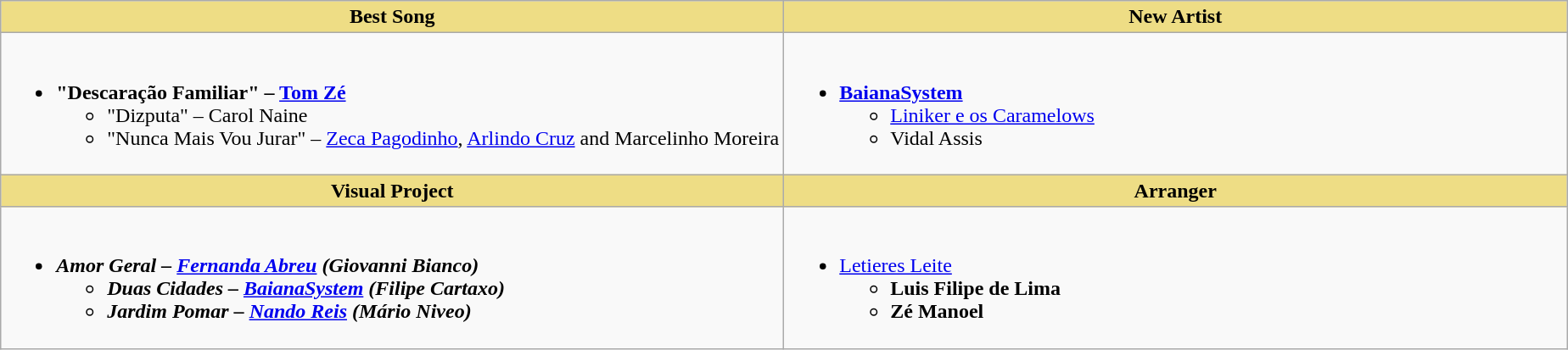<table class="wikitable" style="width=">
<tr>
<th style="background:#EEDD85; width:50%">Best Song</th>
<th style="background:#EEDD85; width:50%">New Artist</th>
</tr>
<tr>
<td style="vertical-align:top"><br><ul><li><strong>"Descaração Familiar" – <a href='#'>Tom Zé</a></strong><ul><li>"Dizputa" – Carol Naine</li><li>"Nunca Mais Vou Jurar" – <a href='#'>Zeca Pagodinho</a>, <a href='#'>Arlindo Cruz</a> and Marcelinho Moreira</li></ul></li></ul></td>
<td style="vertical-align:top"><br><ul><li><strong><a href='#'>BaianaSystem</a></strong><ul><li><a href='#'>Liniker e os Caramelows</a></li><li>Vidal Assis</li></ul></li></ul></td>
</tr>
<tr>
<th style="background:#EEDD85; width:50%">Visual Project</th>
<th style="background:#EEDD85; width:50%">Arranger</th>
</tr>
<tr>
<td style="vertical-align:top"><br><ul><li><strong><em>Amor Geral<em> – <a href='#'>Fernanda Abreu</a> (Giovanni Bianco)<strong><ul><li></em>Duas Cidades<em> – <a href='#'>BaianaSystem</a> (Filipe Cartaxo)</li><li></em>Jardim Pomar<em> – <a href='#'>Nando Reis</a> (Mário Niveo)</li></ul></li></ul></td>
<td style="vertical-align:top"><br><ul><li></strong><a href='#'>Letieres Leite</a><strong><ul><li>Luis Filipe de Lima</li><li>Zé Manoel</li></ul></li></ul></td>
</tr>
</table>
